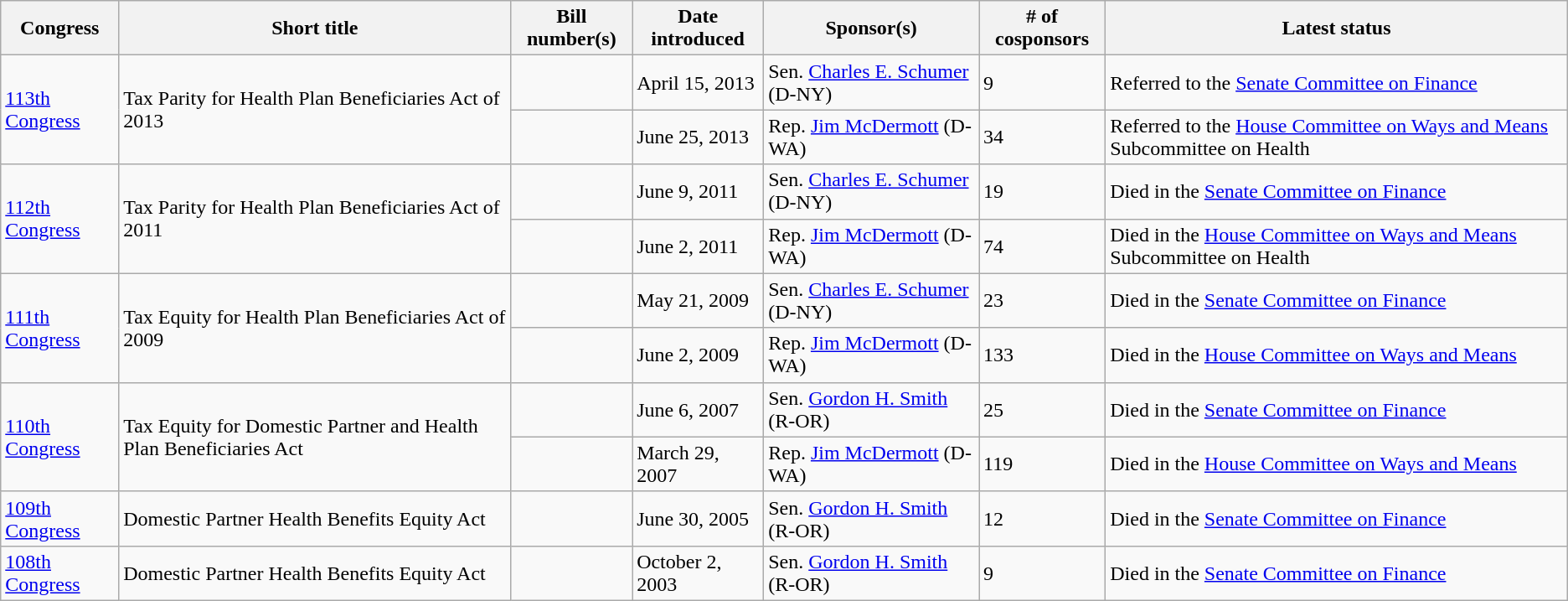<table class="wikitable">
<tr>
<th>Congress</th>
<th>Short title</th>
<th>Bill number(s)</th>
<th>Date introduced</th>
<th>Sponsor(s)</th>
<th># of cosponsors</th>
<th>Latest status</th>
</tr>
<tr>
<td rowspan=2><a href='#'>113th Congress</a></td>
<td rowspan=2>Tax Parity for Health Plan Beneficiaries Act of 2013</td>
<td></td>
<td>April 15, 2013</td>
<td>Sen. <a href='#'>Charles E. Schumer</a> (D-NY)</td>
<td>9</td>
<td>Referred to the <a href='#'>Senate Committee on Finance</a></td>
</tr>
<tr>
<td></td>
<td>June 25, 2013</td>
<td>Rep. <a href='#'>Jim McDermott</a> (D-WA)</td>
<td>34</td>
<td>Referred to the <a href='#'>House Committee on Ways and Means</a> Subcommittee on Health</td>
</tr>
<tr>
<td rowspan=2><a href='#'>112th Congress</a></td>
<td rowspan=2>Tax Parity for Health Plan Beneficiaries Act of 2011</td>
<td></td>
<td>June 9, 2011</td>
<td>Sen. <a href='#'>Charles E. Schumer</a> (D-NY)</td>
<td>19</td>
<td>Died in the <a href='#'>Senate Committee on Finance</a></td>
</tr>
<tr>
<td></td>
<td>June 2, 2011</td>
<td>Rep. <a href='#'>Jim McDermott</a> (D-WA)</td>
<td>74</td>
<td>Died in the <a href='#'>House Committee on Ways and Means</a> Subcommittee on Health</td>
</tr>
<tr>
<td rowspan=2><a href='#'>111th Congress</a></td>
<td rowspan=2>Tax Equity for Health Plan Beneficiaries Act of 2009</td>
<td></td>
<td>May 21, 2009</td>
<td>Sen. <a href='#'>Charles E. Schumer</a> (D-NY)</td>
<td>23</td>
<td>Died in the <a href='#'>Senate Committee on Finance</a></td>
</tr>
<tr>
<td></td>
<td>June 2, 2009</td>
<td>Rep. <a href='#'>Jim McDermott</a> (D-WA)</td>
<td>133</td>
<td>Died in the <a href='#'>House Committee on Ways and Means</a></td>
</tr>
<tr>
<td rowspan=2><a href='#'>110th Congress</a></td>
<td rowspan=2>Tax Equity for Domestic Partner and Health Plan Beneficiaries Act</td>
<td></td>
<td>June 6, 2007</td>
<td>Sen. <a href='#'>Gordon H. Smith</a> (R-OR)</td>
<td>25</td>
<td>Died in the <a href='#'>Senate Committee on Finance</a></td>
</tr>
<tr>
<td></td>
<td>March 29, 2007</td>
<td>Rep. <a href='#'>Jim McDermott</a> (D-WA)</td>
<td>119</td>
<td>Died in the <a href='#'>House Committee on Ways and Means</a></td>
</tr>
<tr>
<td rowspan=1><a href='#'>109th Congress</a></td>
<td rowspan=1>Domestic Partner Health Benefits Equity Act</td>
<td></td>
<td>June 30, 2005</td>
<td>Sen. <a href='#'>Gordon H. Smith</a> (R-OR)</td>
<td>12</td>
<td>Died in the <a href='#'>Senate Committee on Finance</a></td>
</tr>
<tr>
<td rowspan=1><a href='#'>108th Congress</a></td>
<td rowspan=1>Domestic Partner Health Benefits Equity Act</td>
<td></td>
<td>October 2, 2003</td>
<td>Sen. <a href='#'>Gordon H. Smith</a> (R-OR)</td>
<td>9</td>
<td>Died in the <a href='#'>Senate Committee on Finance</a></td>
</tr>
</table>
